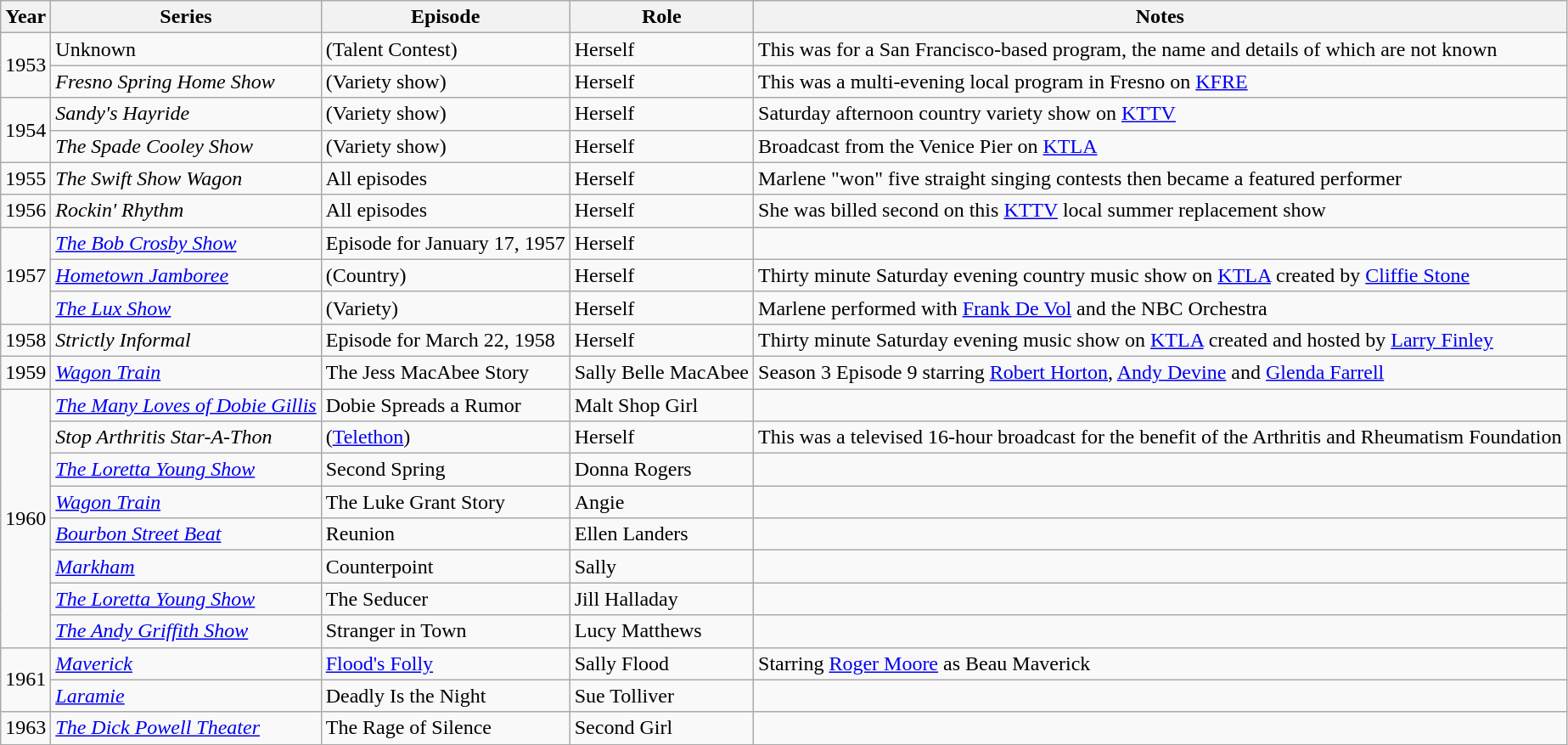<table class="wikitable sortable plainrowheaders">
<tr>
<th scope="col">Year</th>
<th scope="col">Series</th>
<th scope="col">Episode</th>
<th scope="col">Role</th>
<th scope="col">Notes</th>
</tr>
<tr>
<td rowspan=2>1953</td>
<td>Unknown</td>
<td>(Talent Contest)</td>
<td>Herself</td>
<td>This was for a San Francisco-based program, the name and details of which are not known</td>
</tr>
<tr>
<td><em>Fresno Spring Home Show</em></td>
<td>(Variety show)</td>
<td>Herself</td>
<td>This was a multi-evening local program in Fresno on <a href='#'>KFRE</a></td>
</tr>
<tr>
<td rowspan=2>1954</td>
<td><em>Sandy's Hayride</em></td>
<td>(Variety show)</td>
<td>Herself</td>
<td>Saturday afternoon country variety show on <a href='#'>KTTV</a></td>
</tr>
<tr>
<td><em>The Spade Cooley Show</em></td>
<td>(Variety show)</td>
<td>Herself</td>
<td>Broadcast from the Venice Pier on <a href='#'>KTLA</a></td>
</tr>
<tr>
<td>1955</td>
<td><em>The Swift Show Wagon</em></td>
<td>All episodes</td>
<td>Herself</td>
<td>Marlene "won" five straight singing contests then became a featured performer</td>
</tr>
<tr>
<td>1956</td>
<td><em>Rockin' Rhythm</em></td>
<td>All episodes</td>
<td>Herself</td>
<td>She was billed second on this <a href='#'>KTTV</a> local summer replacement show</td>
</tr>
<tr>
<td rowspan=3>1957</td>
<td><em><a href='#'>The Bob Crosby Show</a></em></td>
<td>Episode for January 17, 1957</td>
<td>Herself</td>
<td></td>
</tr>
<tr>
<td><em><a href='#'>Hometown Jamboree</a></em></td>
<td>(Country)</td>
<td>Herself</td>
<td>Thirty minute Saturday evening country music show on <a href='#'>KTLA</a> created by <a href='#'>Cliffie Stone</a></td>
</tr>
<tr>
<td><em><a href='#'>The Lux Show</a></em></td>
<td>(Variety)</td>
<td>Herself</td>
<td>Marlene performed with <a href='#'>Frank De Vol</a> and the NBC Orchestra</td>
</tr>
<tr>
<td>1958</td>
<td><em>Strictly Informal</em></td>
<td>Episode for March 22, 1958</td>
<td>Herself</td>
<td>Thirty minute Saturday evening music show on <a href='#'>KTLA</a> created and hosted by <a href='#'>Larry Finley</a></td>
</tr>
<tr>
<td>1959</td>
<td><em><a href='#'>Wagon Train</a></em></td>
<td>The Jess MacAbee Story</td>
<td>Sally Belle MacAbee</td>
<td>Season 3 Episode 9 starring <a href='#'>Robert Horton</a>, <a href='#'>Andy Devine</a> and <a href='#'>Glenda Farrell</a></td>
</tr>
<tr>
<td rowspan=8>1960</td>
<td><em><a href='#'>The Many Loves of Dobie Gillis</a></em></td>
<td>Dobie Spreads a Rumor</td>
<td>Malt Shop Girl</td>
<td></td>
</tr>
<tr>
<td><em>Stop Arthritis Star-A-Thon</em></td>
<td>(<a href='#'>Telethon</a>)</td>
<td>Herself</td>
<td>This was a televised 16-hour broadcast for the benefit of the Arthritis and Rheumatism Foundation</td>
</tr>
<tr>
<td><em><a href='#'>The Loretta Young Show</a></em></td>
<td>Second Spring</td>
<td>Donna Rogers</td>
<td></td>
</tr>
<tr>
<td><em><a href='#'>Wagon Train</a></em></td>
<td>The Luke Grant Story</td>
<td>Angie</td>
<td></td>
</tr>
<tr>
<td><em><a href='#'>Bourbon Street Beat</a></em></td>
<td>Reunion</td>
<td>Ellen Landers</td>
<td></td>
</tr>
<tr>
<td><em><a href='#'>Markham</a></em></td>
<td>Counterpoint</td>
<td>Sally</td>
<td></td>
</tr>
<tr>
<td><em><a href='#'>The Loretta Young Show</a></em></td>
<td>The Seducer</td>
<td>Jill Halladay</td>
<td></td>
</tr>
<tr>
<td><em><a href='#'>The Andy Griffith Show</a></em></td>
<td>Stranger in Town</td>
<td>Lucy Matthews</td>
<td></td>
</tr>
<tr>
<td rowspan=2>1961</td>
<td><em><a href='#'>Maverick</a></em></td>
<td><a href='#'>Flood's Folly</a></td>
<td>Sally Flood</td>
<td>Starring <a href='#'>Roger Moore</a> as Beau Maverick</td>
</tr>
<tr>
<td><em><a href='#'>Laramie</a></em></td>
<td>Deadly Is the Night</td>
<td>Sue Tolliver</td>
<td></td>
</tr>
<tr>
<td>1963</td>
<td><em><a href='#'>The Dick Powell Theater</a></em></td>
<td>The Rage of Silence</td>
<td>Second Girl</td>
<td></td>
</tr>
</table>
